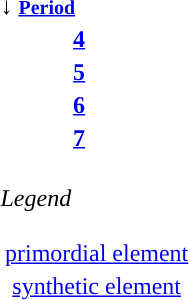<table class="floatright">
<tr>
<th colspan=2 style="text-align:left;">↓ <small><a href='#'>Period</a></small></th>
</tr>
<tr>
<th><a href='#'>4</a></th>
<td></td>
</tr>
<tr>
<th><a href='#'>5</a></th>
<td></td>
</tr>
<tr>
<th><a href='#'>6</a></th>
<td></td>
</tr>
<tr>
<th><a href='#'>7</a></th>
<td></td>
</tr>
<tr>
<td colspan="2"><br><em>Legend</em><table style="text-align:center; border:0; margin:1em auto;">
<tr>
<td style="border:"><a href='#'>primordial element</a></td>
</tr>
<tr>
<td style="border:"><a href='#'>synthetic element</a></td>
</tr>
</table>
</td>
</tr>
</table>
